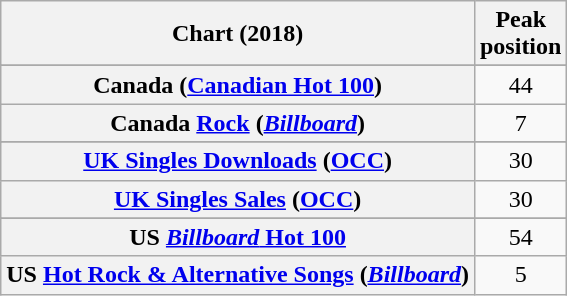<table class="wikitable sortable plainrowheaders" style="text-align:center">
<tr>
<th scope="col">Chart (2018)</th>
<th scope="col">Peak<br>position</th>
</tr>
<tr>
</tr>
<tr>
<th scope="row">Canada (<a href='#'>Canadian Hot 100</a>)</th>
<td>44</td>
</tr>
<tr>
<th scope="row">Canada <a href='#'>Rock</a> (<em><a href='#'>Billboard</a></em>)</th>
<td>7</td>
</tr>
<tr>
</tr>
<tr>
</tr>
<tr>
</tr>
<tr>
</tr>
<tr>
</tr>
<tr>
<th scope="row"><a href='#'>UK Singles Downloads</a> (<a href='#'>OCC</a>)</th>
<td>30</td>
</tr>
<tr>
<th scope="row"><a href='#'>UK Singles Sales</a> (<a href='#'>OCC</a>)</th>
<td>30</td>
</tr>
<tr>
</tr>
<tr>
</tr>
<tr>
<th scope="row">US <a href='#'><em>Billboard</em> Hot 100</a></th>
<td>54</td>
</tr>
<tr>
<th scope="row">US <a href='#'>Hot Rock & Alternative Songs</a> (<em><a href='#'>Billboard</a></em>)</th>
<td>5</td>
</tr>
</table>
